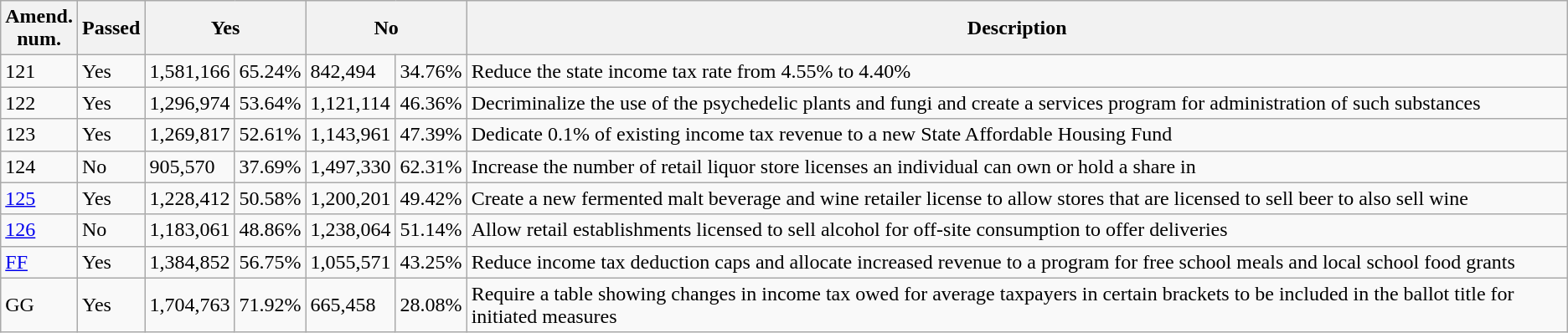<table class="wikitable sortable collapsible">
<tr>
<th>Amend.<br>num.</th>
<th>Passed</th>
<th colspan="2">Yes</th>
<th colspan="2">No</th>
<th>Description</th>
</tr>
<tr>
<td>121</td>
<td> Yes</td>
<td>1,581,166</td>
<td>65.24%</td>
<td>842,494</td>
<td>34.76%</td>
<td>Reduce the state income tax rate from 4.55% to 4.40%</td>
</tr>
<tr>
<td>122</td>
<td> Yes</td>
<td>1,296,974</td>
<td>53.64%</td>
<td>1,121,114</td>
<td>46.36%</td>
<td>Decriminalize the use of the psychedelic plants and fungi and create a services program for administration of such substances</td>
</tr>
<tr>
<td>123</td>
<td> Yes</td>
<td>1,269,817</td>
<td>52.61%</td>
<td>1,143,961</td>
<td>47.39%</td>
<td>Dedicate 0.1% of existing income tax revenue to a new State Affordable Housing Fund</td>
</tr>
<tr>
<td>124</td>
<td> No</td>
<td>905,570</td>
<td>37.69%</td>
<td>1,497,330</td>
<td>62.31%</td>
<td>Increase the number of retail liquor store licenses an individual can own or hold a share in</td>
</tr>
<tr>
<td><a href='#'>125</a></td>
<td> Yes</td>
<td>1,228,412</td>
<td>50.58%</td>
<td>1,200,201</td>
<td>49.42%</td>
<td>Create a new fermented malt beverage and wine retailer license to allow stores that are licensed to sell beer to also sell wine</td>
</tr>
<tr>
<td><a href='#'>126</a></td>
<td> No</td>
<td>1,183,061</td>
<td>48.86%</td>
<td>1,238,064</td>
<td>51.14%</td>
<td>Allow retail establishments licensed to sell alcohol for off-site consumption to offer deliveries</td>
</tr>
<tr>
<td><a href='#'>FF</a></td>
<td> Yes</td>
<td>1,384,852</td>
<td>56.75%</td>
<td>1,055,571</td>
<td>43.25%</td>
<td>Reduce income tax deduction caps and allocate increased revenue to a program for free school meals and local school food grants</td>
</tr>
<tr>
<td>GG</td>
<td> Yes</td>
<td>1,704,763</td>
<td>71.92%</td>
<td>665,458</td>
<td>28.08%</td>
<td>Require a table showing changes in income tax owed for average taxpayers in certain brackets to be included in the ballot title for initiated measures</td>
</tr>
</table>
